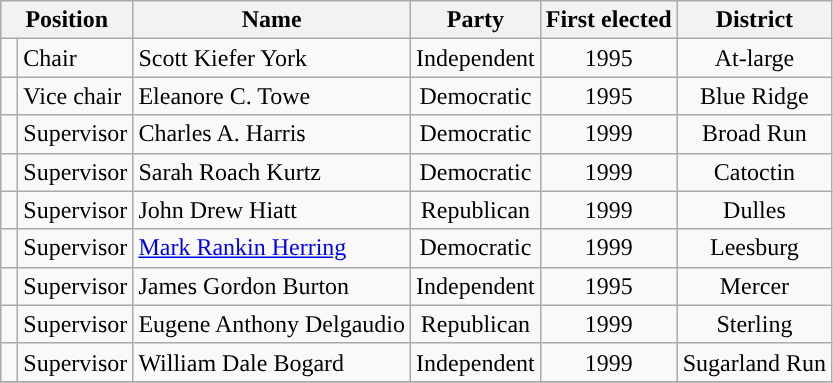<table class="wikitable">
<tr>
<th colspan="2" align="center" valign="bottom">Position</th>
<th style="text-align:center;">Name</th>
<th valign="bottom">Party</th>
<th valign="bottom" align="center">First elected</th>
<th valign="bottom" align="center">District</th>
</tr>
<tr>
<td style="background-color:"> </td>
<td>Chair</td>
<td>Scott Kiefer York</td>
<td style="text-align:center;">Independent</td>
<td style="text-align:center;">1995</td>
<td style="text-align:center;">At-large</td>
</tr>
<tr>
<td style="background-color:"> </td>
<td>Vice chair</td>
<td>Eleanore C. Towe</td>
<td style="text-align:center;">Democratic</td>
<td style="text-align:center;">1995</td>
<td style="text-align:center;">Blue Ridge</td>
</tr>
<tr>
<td style="background-color:"> </td>
<td>Supervisor</td>
<td>Charles A. Harris</td>
<td style="text-align:center;">Democratic</td>
<td style="text-align:center;">1999</td>
<td style="text-align:center;">Broad Run</td>
</tr>
<tr>
<td style="background-color:"> </td>
<td>Supervisor</td>
<td>Sarah Roach Kurtz</td>
<td style="text-align:center;">Democratic</td>
<td style="text-align:center;">1999</td>
<td style="text-align:center;">Catoctin</td>
</tr>
<tr>
<td style="background-color:"> </td>
<td>Supervisor</td>
<td>John Drew Hiatt</td>
<td style="text-align:center;">Republican</td>
<td style="text-align:center;">1999</td>
<td style="text-align:center;">Dulles</td>
</tr>
<tr>
<td style="background-color:"> </td>
<td>Supervisor</td>
<td><a href='#'>Mark Rankin Herring</a></td>
<td style="text-align:center;">Democratic</td>
<td style="text-align:center;">1999</td>
<td style="text-align:center;">Leesburg</td>
</tr>
<tr>
<td style="background-color:"> </td>
<td>Supervisor</td>
<td>James Gordon Burton</td>
<td style="text-align:center;">Independent</td>
<td style="text-align:center;">1995</td>
<td style="text-align:center;">Mercer</td>
</tr>
<tr>
<td style="background-color:"> </td>
<td>Supervisor</td>
<td>Eugene Anthony Delgaudio</td>
<td style="text-align:center;">Republican</td>
<td style="text-align:center;">1999</td>
<td style="text-align:center;">Sterling</td>
</tr>
<tr>
<td style="background-color:"> </td>
<td>Supervisor</td>
<td>William Dale Bogard</td>
<td style="text-align:center;">Independent</td>
<td style="text-align:center;">1999</td>
<td style="text-align:center;">Sugarland Run</td>
</tr>
<tr>
</tr>
</table>
